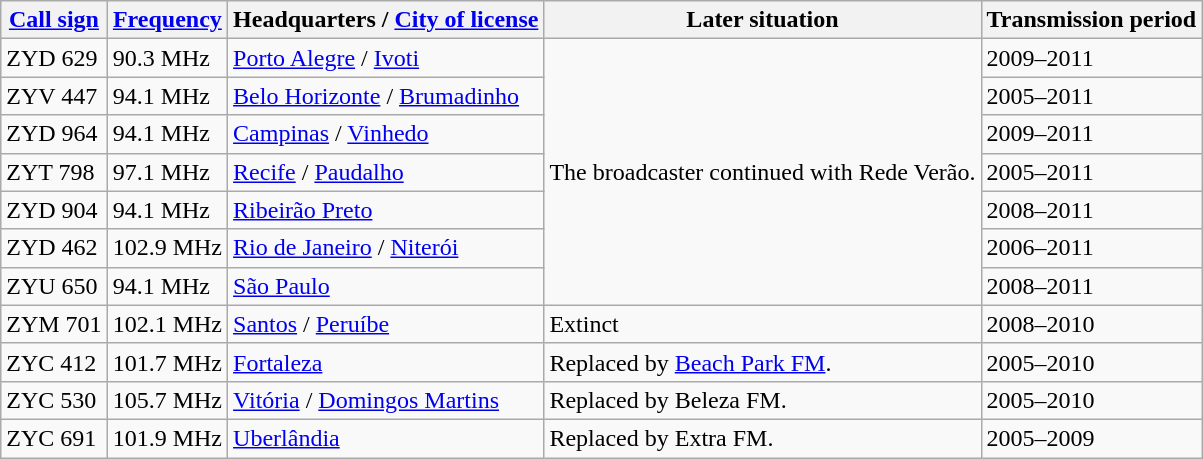<table class="wikitable sortable">
<tr>
<th><a href='#'>Call sign</a></th>
<th data-sort-type="number"><a href='#'>Frequency</a></th>
<th>Headquarters / <a href='#'>City of license</a></th>
<th>Later situation</th>
<th>Transmission period</th>
</tr>
<tr>
<td>ZYD 629</td>
<td>90.3 MHz</td>
<td><a href='#'>Porto Alegre</a> / <a href='#'>Ivoti</a></td>
<td rowspan="7">The broadcaster continued with Rede Verão.</td>
<td>2009–2011</td>
</tr>
<tr>
<td>ZYV 447</td>
<td>94.1 MHz</td>
<td><a href='#'>Belo Horizonte</a> / <a href='#'>Brumadinho</a></td>
<td>2005–2011</td>
</tr>
<tr>
<td>ZYD 964</td>
<td>94.1 MHz</td>
<td><a href='#'>Campinas</a> / <a href='#'>Vinhedo</a></td>
<td>2009–2011</td>
</tr>
<tr>
<td>ZYT 798</td>
<td>97.1 MHz</td>
<td><a href='#'>Recife</a> / <a href='#'>Paudalho</a></td>
<td>2005–2011</td>
</tr>
<tr>
<td>ZYD 904</td>
<td>94.1 MHz</td>
<td><a href='#'>Ribeirão Preto</a></td>
<td>2008–2011</td>
</tr>
<tr>
<td>ZYD 462</td>
<td>102.9 MHz</td>
<td><a href='#'>Rio de Janeiro</a> / <a href='#'>Niterói</a></td>
<td>2006–2011</td>
</tr>
<tr>
<td>ZYU 650</td>
<td>94.1 MHz</td>
<td><a href='#'>São Paulo</a></td>
<td>2008–2011</td>
</tr>
<tr>
<td>ZYM 701</td>
<td>102.1 MHz</td>
<td><a href='#'>Santos</a> / <a href='#'>Peruíbe</a></td>
<td>Extinct</td>
<td>2008–2010</td>
</tr>
<tr>
<td>ZYC 412</td>
<td>101.7 MHz</td>
<td><a href='#'>Fortaleza</a></td>
<td>Replaced by <a href='#'>Beach Park FM</a>.</td>
<td>2005–2010</td>
</tr>
<tr>
<td>ZYC 530</td>
<td>105.7 MHz</td>
<td><a href='#'>Vitória</a> / <a href='#'>Domingos Martins</a></td>
<td>Replaced by Beleza FM.</td>
<td>2005–2010</td>
</tr>
<tr>
<td>ZYC 691</td>
<td>101.9 MHz</td>
<td><a href='#'>Uberlândia</a></td>
<td>Replaced by Extra FM.</td>
<td>2005–2009</td>
</tr>
</table>
